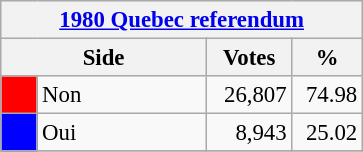<table class="wikitable" style="font-size: 95%; clear:both">
<tr style="background-color:#E9E9E9">
<th colspan=4><a href='#'>1980 Quebec referendum</a></th>
</tr>
<tr style="background-color:#E9E9E9">
<th colspan=2 style="width: 130px">Side</th>
<th style="width: 50px">Votes</th>
<th style="width: 40px">%</th>
</tr>
<tr>
<td bgcolor="red"></td>
<td>Non</td>
<td align="right">26,807</td>
<td align="right">74.98</td>
</tr>
<tr>
<td bgcolor="blue"></td>
<td>Oui</td>
<td align="right">8,943</td>
<td align="right">25.02</td>
</tr>
<tr>
</tr>
</table>
